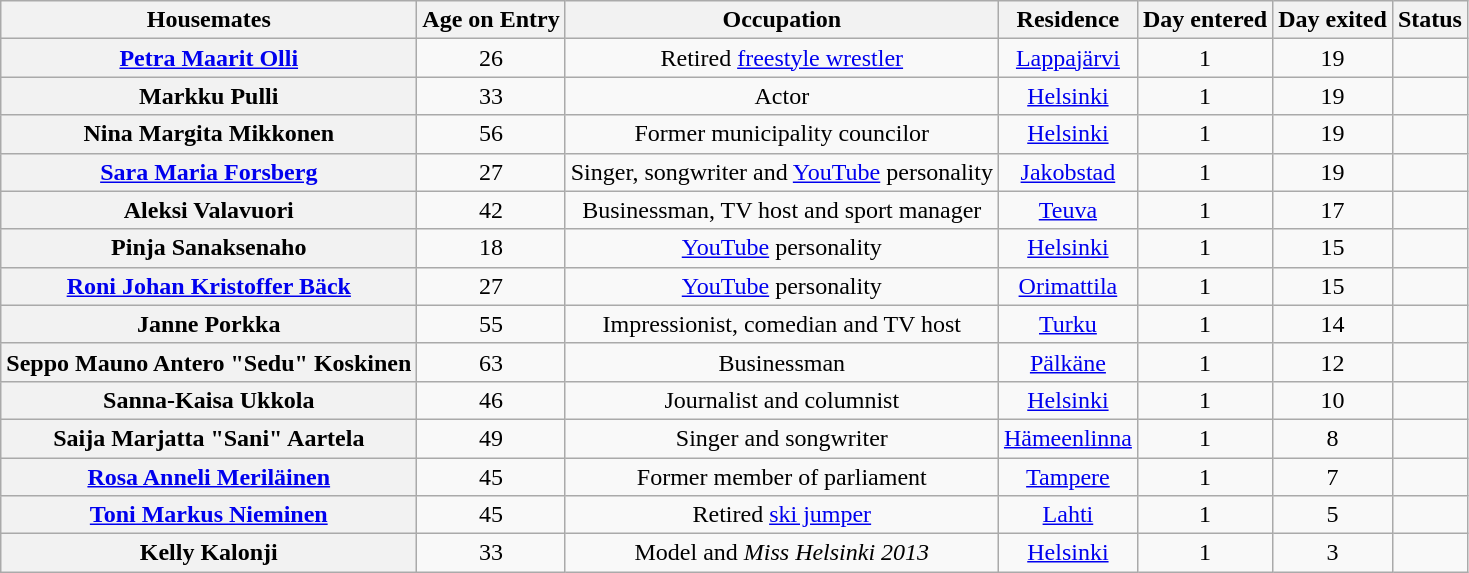<table class="wikitable" style="text-align:center;">
<tr>
<th>Housemates</th>
<th>Age on Entry</th>
<th>Occupation</th>
<th>Residence</th>
<th>Day entered</th>
<th>Day exited</th>
<th>Status</th>
</tr>
<tr>
<th><a href='#'>Petra Maarit Olli</a></th>
<td>26</td>
<td>Retired <a href='#'>freestyle wrestler</a></td>
<td><a href='#'>Lappajärvi</a></td>
<td>1</td>
<td>19</td>
<td></td>
</tr>
<tr>
<th>Markku Pulli</th>
<td>33</td>
<td>Actor</td>
<td><a href='#'>Helsinki</a></td>
<td>1</td>
<td>19</td>
<td></td>
</tr>
<tr>
<th>Nina Margita Mikkonen</th>
<td>56</td>
<td>Former municipality councilor</td>
<td><a href='#'>Helsinki</a></td>
<td>1</td>
<td>19</td>
<td></td>
</tr>
<tr>
<th><a href='#'>Sara Maria Forsberg</a></th>
<td>27</td>
<td>Singer, songwriter and <a href='#'>YouTube</a> personality</td>
<td><a href='#'>Jakobstad</a></td>
<td>1</td>
<td>19</td>
<td></td>
</tr>
<tr>
<th>Aleksi Valavuori</th>
<td>42</td>
<td>Businessman, TV host and sport manager</td>
<td><a href='#'>Teuva</a></td>
<td>1</td>
<td>17</td>
<td></td>
</tr>
<tr>
<th>Pinja Sanaksenaho</th>
<td>18</td>
<td><a href='#'>YouTube</a> personality</td>
<td><a href='#'>Helsinki</a></td>
<td>1</td>
<td>15</td>
<td></td>
</tr>
<tr>
<th><a href='#'>Roni Johan Kristoffer Bäck</a></th>
<td>27</td>
<td><a href='#'>YouTube</a> personality</td>
<td><a href='#'>Orimattila</a></td>
<td>1</td>
<td>15</td>
<td></td>
</tr>
<tr>
<th>Janne Porkka</th>
<td>55</td>
<td>Impressionist, comedian and TV host</td>
<td><a href='#'>Turku</a></td>
<td>1</td>
<td>14</td>
<td></td>
</tr>
<tr>
<th>Seppo Mauno Antero "Sedu" Koskinen</th>
<td>63</td>
<td>Businessman</td>
<td><a href='#'>Pälkäne</a></td>
<td>1</td>
<td>12</td>
<td></td>
</tr>
<tr>
<th>Sanna-Kaisa Ukkola</th>
<td>46</td>
<td>Journalist and columnist</td>
<td><a href='#'>Helsinki</a></td>
<td>1</td>
<td>10</td>
<td></td>
</tr>
<tr>
<th>Saija Marjatta "Sani" Aartela</th>
<td>49</td>
<td>Singer and songwriter</td>
<td><a href='#'>Hämeenlinna</a></td>
<td>1</td>
<td>8</td>
<td></td>
</tr>
<tr>
<th><a href='#'>Rosa Anneli Meriläinen</a></th>
<td>45</td>
<td>Former member of parliament</td>
<td><a href='#'>Tampere</a></td>
<td>1</td>
<td>7</td>
<td></td>
</tr>
<tr>
<th><a href='#'>Toni Markus Nieminen</a></th>
<td>45</td>
<td>Retired <a href='#'>ski jumper</a></td>
<td><a href='#'>Lahti</a></td>
<td>1</td>
<td>5</td>
<td></td>
</tr>
<tr>
<th>Kelly Kalonji</th>
<td>33</td>
<td>Model and <em>Miss Helsinki 2013</em></td>
<td><a href='#'>Helsinki</a></td>
<td>1</td>
<td>3</td>
<td></td>
</tr>
</table>
